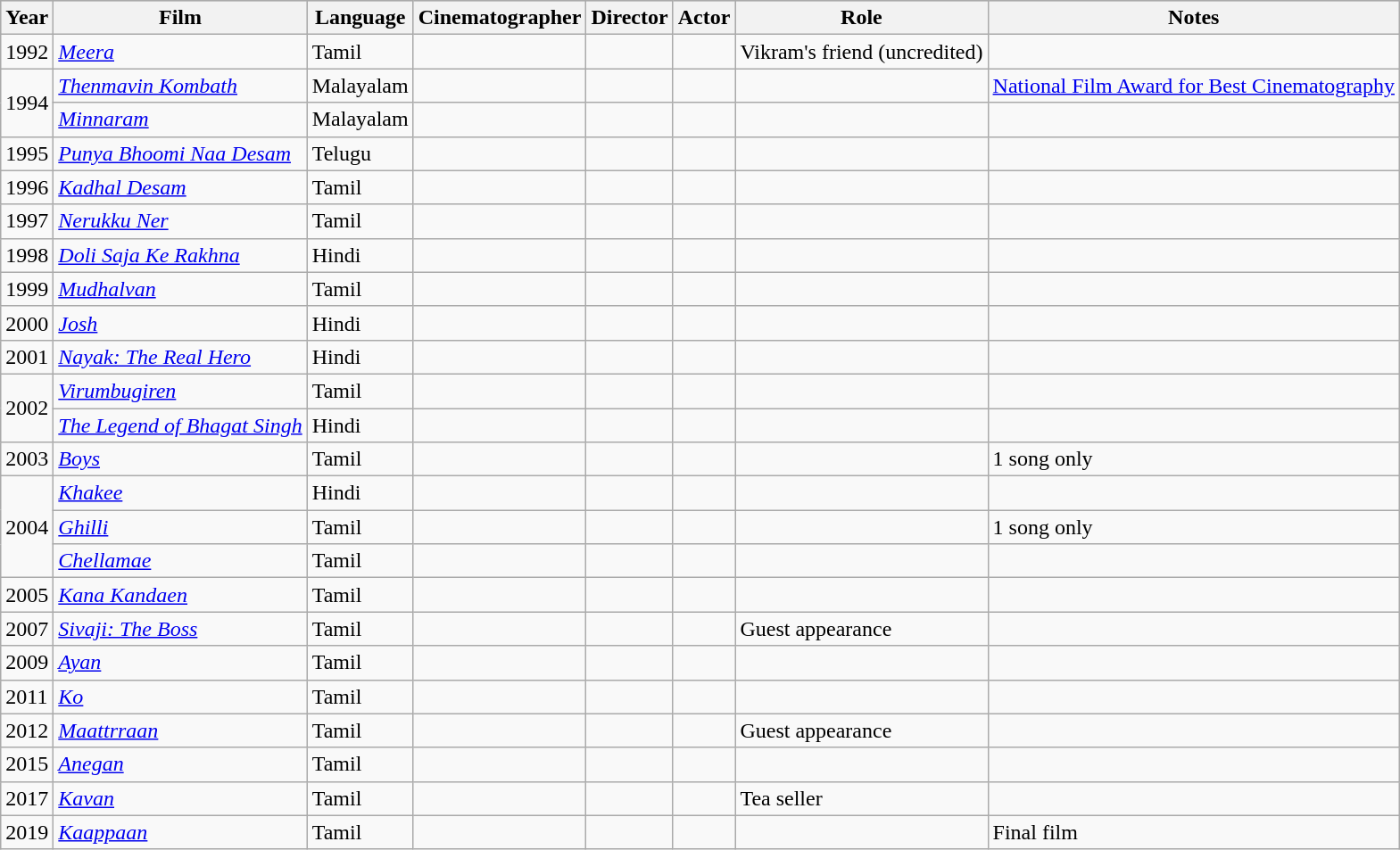<table class="wikitable sortable">
<tr style="background:#ccc; text-align:center;">
<th>Year</th>
<th>Film</th>
<th>Language</th>
<th>Cinematographer</th>
<th>Director</th>
<th>Actor</th>
<th>Role</th>
<th>Notes</th>
</tr>
<tr>
<td>1992</td>
<td><em><a href='#'>Meera</a></em></td>
<td>Tamil</td>
<td></td>
<td></td>
<td></td>
<td>Vikram's friend (uncredited)</td>
<td></td>
</tr>
<tr>
<td rowspan="2">1994</td>
<td><em><a href='#'>Thenmavin Kombath</a></em></td>
<td>Malayalam</td>
<td></td>
<td></td>
<td></td>
<td></td>
<td><a href='#'>National Film Award for Best Cinematography</a></td>
</tr>
<tr>
<td><em><a href='#'>Minnaram</a></em></td>
<td>Malayalam</td>
<td></td>
<td></td>
<td></td>
<td></td>
<td></td>
</tr>
<tr>
<td>1995</td>
<td><em><a href='#'>Punya Bhoomi Naa Desam</a></em></td>
<td>Telugu</td>
<td></td>
<td></td>
<td></td>
<td></td>
<td></td>
</tr>
<tr>
<td>1996</td>
<td><em><a href='#'>Kadhal Desam</a></em></td>
<td>Tamil</td>
<td></td>
<td></td>
<td></td>
<td></td>
<td></td>
</tr>
<tr>
<td>1997</td>
<td><em><a href='#'>Nerukku Ner</a></em></td>
<td>Tamil</td>
<td></td>
<td></td>
<td></td>
<td></td>
<td></td>
</tr>
<tr>
<td>1998</td>
<td><em><a href='#'>Doli Saja Ke Rakhna</a></em></td>
<td>Hindi</td>
<td></td>
<td></td>
<td></td>
<td></td>
<td></td>
</tr>
<tr>
<td>1999</td>
<td><em><a href='#'>Mudhalvan</a></em></td>
<td>Tamil</td>
<td></td>
<td></td>
<td></td>
<td></td>
<td></td>
</tr>
<tr>
<td>2000</td>
<td><em><a href='#'>Josh</a></em></td>
<td>Hindi</td>
<td></td>
<td></td>
<td></td>
<td></td>
<td></td>
</tr>
<tr>
<td>2001</td>
<td><em><a href='#'>Nayak: The Real Hero</a></em></td>
<td>Hindi</td>
<td></td>
<td></td>
<td></td>
<td></td>
<td></td>
</tr>
<tr>
<td rowspan="2">2002</td>
<td><em><a href='#'>Virumbugiren</a></em></td>
<td>Tamil</td>
<td></td>
<td></td>
<td></td>
<td></td>
<td></td>
</tr>
<tr>
<td><em><a href='#'>The Legend of Bhagat Singh</a></em></td>
<td>Hindi</td>
<td></td>
<td></td>
<td></td>
<td></td>
<td></td>
</tr>
<tr>
<td>2003</td>
<td><em><a href='#'>Boys</a></em></td>
<td>Tamil</td>
<td></td>
<td></td>
<td></td>
<td></td>
<td>1 song only</td>
</tr>
<tr>
<td rowspan="3">2004</td>
<td><em><a href='#'>Khakee</a></em></td>
<td>Hindi</td>
<td></td>
<td></td>
<td></td>
<td></td>
<td></td>
</tr>
<tr>
<td><em><a href='#'>Ghilli</a></em></td>
<td>Tamil</td>
<td></td>
<td></td>
<td></td>
<td></td>
<td>1 song only</td>
</tr>
<tr>
<td><em><a href='#'>Chellamae</a></em></td>
<td>Tamil</td>
<td></td>
<td></td>
<td></td>
<td></td>
<td></td>
</tr>
<tr>
<td>2005</td>
<td><em><a href='#'>Kana Kandaen</a></em></td>
<td>Tamil</td>
<td></td>
<td></td>
<td></td>
<td></td>
<td></td>
</tr>
<tr>
<td>2007</td>
<td><em><a href='#'>Sivaji: The Boss</a></em></td>
<td>Tamil</td>
<td></td>
<td></td>
<td></td>
<td>Guest appearance</td>
<td></td>
</tr>
<tr>
<td>2009</td>
<td><em><a href='#'>Ayan</a></em></td>
<td>Tamil</td>
<td></td>
<td></td>
<td></td>
<td></td>
<td></td>
</tr>
<tr>
<td>2011</td>
<td><em><a href='#'>Ko</a></em></td>
<td>Tamil</td>
<td></td>
<td></td>
<td></td>
<td></td>
<td></td>
</tr>
<tr>
<td>2012</td>
<td><em><a href='#'>Maattrraan</a></em></td>
<td>Tamil</td>
<td></td>
<td></td>
<td></td>
<td>Guest appearance</td>
<td></td>
</tr>
<tr>
<td>2015</td>
<td><em><a href='#'>Anegan</a></em></td>
<td>Tamil</td>
<td></td>
<td></td>
<td></td>
<td></td>
<td></td>
</tr>
<tr>
<td>2017</td>
<td><em><a href='#'>Kavan</a></em></td>
<td>Tamil</td>
<td></td>
<td></td>
<td></td>
<td>Tea seller</td>
<td></td>
</tr>
<tr>
<td>2019</td>
<td><em><a href='#'>Kaappaan</a></em></td>
<td>Tamil</td>
<td></td>
<td></td>
<td></td>
<td></td>
<td>Final film</td>
</tr>
</table>
